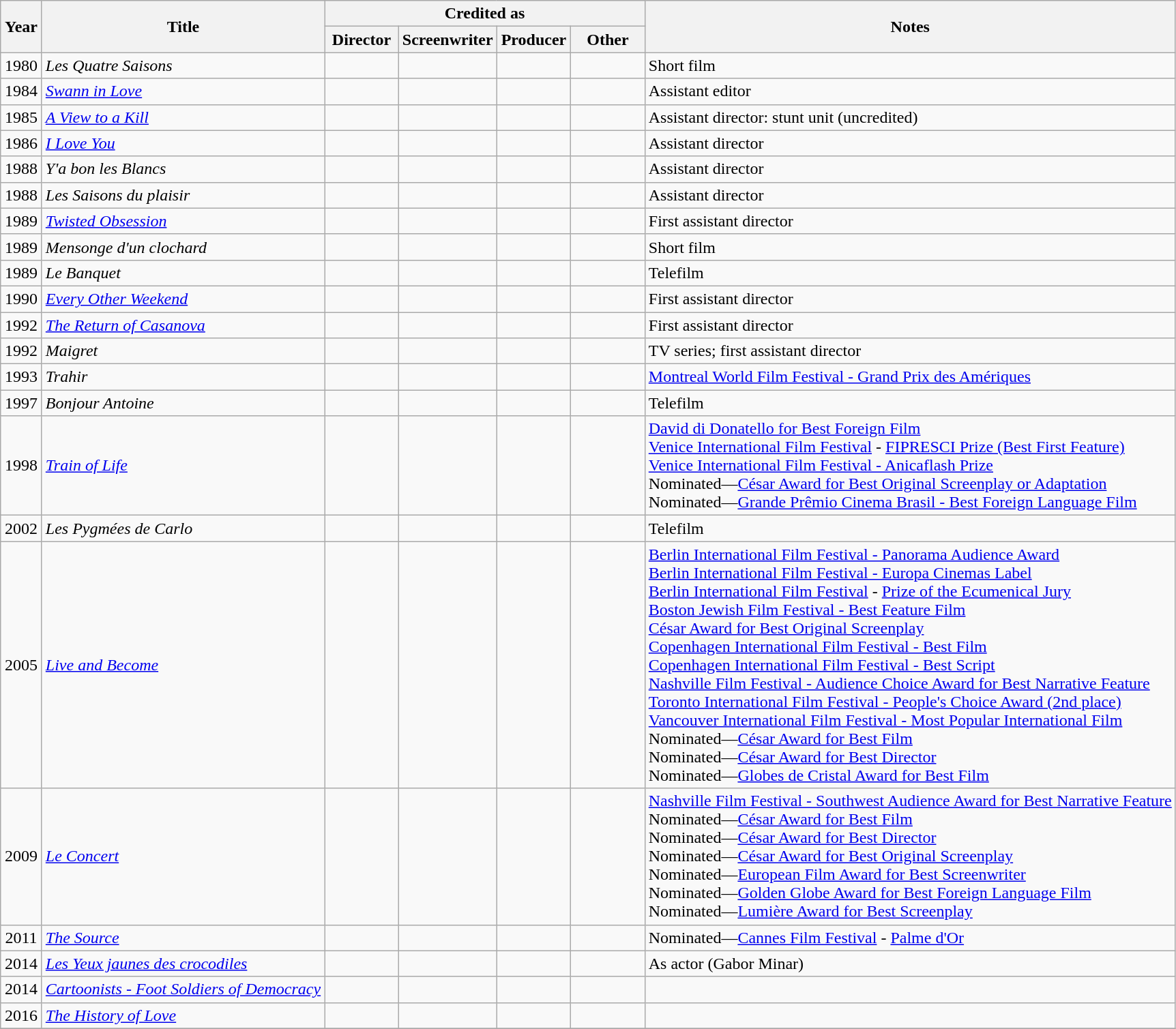<table class="wikitable sortable">
<tr>
<th rowspan=2 width="33">Year</th>
<th rowspan=2>Title</th>
<th colspan=4>Credited as</th>
<th rowspan=2>Notes</th>
</tr>
<tr>
<th width=65>Director</th>
<th width=65>Screenwriter</th>
<th width=65>Producer</th>
<th width=65>Other</th>
</tr>
<tr>
<td align="center">1980</td>
<td align="left"><em>Les Quatre Saisons</em></td>
<td></td>
<td></td>
<td></td>
<td></td>
<td>Short film</td>
</tr>
<tr>
<td align="center">1984</td>
<td align="left"><em><a href='#'>Swann in Love</a></em></td>
<td></td>
<td></td>
<td></td>
<td></td>
<td>Assistant editor</td>
</tr>
<tr>
<td align="center">1985</td>
<td align="left"><em><a href='#'>A View to a Kill</a></em></td>
<td></td>
<td></td>
<td></td>
<td></td>
<td>Assistant director: stunt unit (uncredited)</td>
</tr>
<tr>
<td align="center">1986</td>
<td align="left"><em><a href='#'>I Love You</a></em></td>
<td></td>
<td></td>
<td></td>
<td></td>
<td>Assistant director</td>
</tr>
<tr>
<td align="center">1988</td>
<td align="left"><em>Y'a bon les Blancs</em></td>
<td></td>
<td></td>
<td></td>
<td></td>
<td>Assistant director</td>
</tr>
<tr>
<td align="center">1988</td>
<td align="left"><em>Les Saisons du plaisir</em></td>
<td></td>
<td></td>
<td></td>
<td></td>
<td>Assistant director</td>
</tr>
<tr>
<td align="center">1989</td>
<td align="left"><em><a href='#'>Twisted Obsession</a></em></td>
<td></td>
<td></td>
<td></td>
<td></td>
<td>First assistant director</td>
</tr>
<tr>
<td align="center">1989</td>
<td align="left"><em>Mensonge d'un clochard</em></td>
<td></td>
<td></td>
<td></td>
<td></td>
<td>Short film</td>
</tr>
<tr>
<td align="center">1989</td>
<td align="left"><em>Le Banquet</em></td>
<td></td>
<td></td>
<td></td>
<td></td>
<td>Telefilm</td>
</tr>
<tr>
<td align="center">1990</td>
<td align="left"><em><a href='#'>Every Other Weekend</a></em></td>
<td></td>
<td></td>
<td></td>
<td></td>
<td>First assistant director</td>
</tr>
<tr>
<td align="center">1992</td>
<td align="left"><em><a href='#'>The Return of Casanova</a></em></td>
<td></td>
<td></td>
<td></td>
<td></td>
<td>First assistant director</td>
</tr>
<tr>
<td align="center">1992</td>
<td align="left"><em>Maigret</em></td>
<td></td>
<td></td>
<td></td>
<td></td>
<td>TV series; first assistant director</td>
</tr>
<tr>
<td align="center">1993</td>
<td align="left"><em>Trahir</em></td>
<td></td>
<td></td>
<td></td>
<td></td>
<td><a href='#'>Montreal World Film Festival - Grand Prix des Amériques</a></td>
</tr>
<tr>
<td align="center">1997</td>
<td align="left"><em>Bonjour Antoine</em></td>
<td></td>
<td></td>
<td></td>
<td></td>
<td>Telefilm</td>
</tr>
<tr>
<td align="center">1998</td>
<td align="left"><em><a href='#'>Train of Life</a></em></td>
<td></td>
<td></td>
<td></td>
<td></td>
<td><a href='#'>David di Donatello for Best Foreign Film</a><br><a href='#'>Venice International Film Festival</a> - <a href='#'>FIPRESCI Prize (Best First Feature)</a><br><a href='#'>Venice International Film Festival - Anicaflash Prize</a><br>Nominated—<a href='#'>César Award for Best Original Screenplay or Adaptation</a><br>Nominated—<a href='#'>Grande Prêmio Cinema Brasil - Best Foreign Language Film</a></td>
</tr>
<tr>
<td align="center">2002</td>
<td align="left"><em>Les Pygmées de Carlo</em></td>
<td></td>
<td></td>
<td></td>
<td></td>
<td>Telefilm</td>
</tr>
<tr>
<td align="center">2005</td>
<td align="left"><em><a href='#'>Live and Become</a></em></td>
<td></td>
<td></td>
<td></td>
<td></td>
<td><a href='#'>Berlin International Film Festival - Panorama Audience Award</a><br><a href='#'>Berlin International Film Festival - Europa Cinemas Label</a><br><a href='#'>Berlin International Film Festival</a> - <a href='#'>Prize of the Ecumenical Jury</a><br><a href='#'>Boston Jewish Film Festival - Best Feature Film</a><br><a href='#'>César Award for Best Original Screenplay</a><br><a href='#'>Copenhagen International Film Festival - Best Film</a><br><a href='#'>Copenhagen International Film Festival - Best Script</a><br><a href='#'>Nashville Film Festival - Audience Choice Award for Best Narrative Feature</a><br><a href='#'>Toronto International Film Festival -  People's Choice Award (2nd place)</a><br><a href='#'>Vancouver International Film Festival - Most Popular International Film</a><br>Nominated—<a href='#'>César Award for Best Film</a><br>Nominated—<a href='#'>César Award for Best Director</a><br>Nominated—<a href='#'>Globes de Cristal Award for Best Film</a></td>
</tr>
<tr>
<td align="center">2009</td>
<td align="left"><em><a href='#'>Le Concert</a></em></td>
<td></td>
<td></td>
<td></td>
<td></td>
<td><a href='#'>Nashville Film Festival - Southwest Audience Award for Best Narrative Feature</a><br>Nominated—<a href='#'>César Award for Best Film</a><br>Nominated—<a href='#'>César Award for Best Director</a><br>Nominated—<a href='#'>César Award for Best Original Screenplay</a><br>Nominated—<a href='#'>European Film Award for Best Screenwriter</a><br>Nominated—<a href='#'>Golden Globe Award for Best Foreign Language Film</a><br>Nominated—<a href='#'>Lumière Award for Best Screenplay</a></td>
</tr>
<tr>
<td align="center">2011</td>
<td align="left"><em><a href='#'>The Source</a></em></td>
<td></td>
<td></td>
<td></td>
<td></td>
<td>Nominated—<a href='#'>Cannes Film Festival</a> - <a href='#'>Palme d'Or</a></td>
</tr>
<tr>
<td align="center">2014</td>
<td align="left"><em><a href='#'>Les Yeux jaunes des crocodiles</a></em></td>
<td></td>
<td></td>
<td></td>
<td></td>
<td>As actor (Gabor Minar)</td>
</tr>
<tr>
<td align="center">2014</td>
<td align="left"><em><a href='#'>Cartoonists - Foot Soldiers of Democracy</a></em></td>
<td></td>
<td></td>
<td></td>
<td></td>
<td></td>
</tr>
<tr>
<td align="center">2016</td>
<td align="left"><em><a href='#'>The History of Love</a></em></td>
<td></td>
<td></td>
<td></td>
<td></td>
<td></td>
</tr>
<tr>
</tr>
</table>
